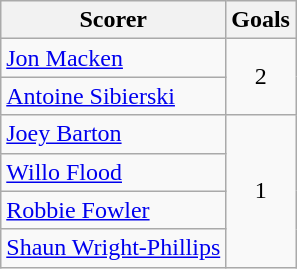<table class="wikitable">
<tr>
<th>Scorer</th>
<th>Goals</th>
</tr>
<tr>
<td> <a href='#'>Jon Macken</a></td>
<td rowspan="2" align=center>2</td>
</tr>
<tr>
<td> <a href='#'>Antoine Sibierski</a></td>
</tr>
<tr>
<td> <a href='#'>Joey Barton</a></td>
<td rowspan="4" align=center>1</td>
</tr>
<tr>
<td> <a href='#'>Willo Flood</a></td>
</tr>
<tr>
<td> <a href='#'>Robbie Fowler</a></td>
</tr>
<tr>
<td> <a href='#'>Shaun Wright-Phillips</a></td>
</tr>
</table>
